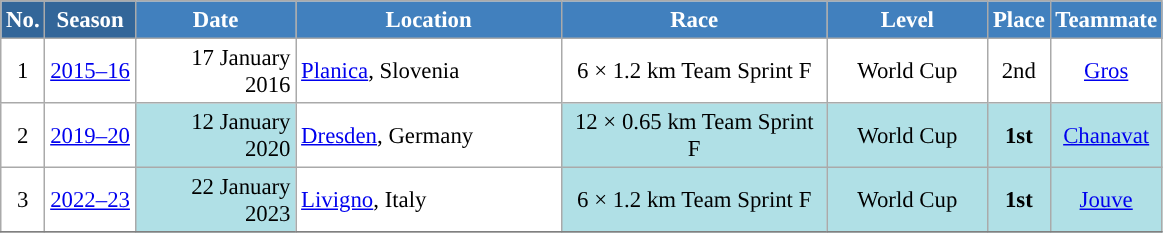<table class="wikitable sortable" style="font-size:95%; text-align:center; border:grey solid 1px; border-collapse:collapse; background:#ffffff;">
<tr style="background:#efefef;">
<th style="background-color:#369; color:white;">No.</th>
<th style="background-color:#369; color:white;">Season</th>
<th style="background-color:#4180be; color:white; width:100px;">Date</th>
<th style="background-color:#4180be; color:white; width:170px;">Location</th>
<th style="background-color:#4180be; color:white; width:170px;">Race</th>
<th style="background-color:#4180be; color:white; width:100px;">Level</th>
<th style="background-color:#4180be; color:white;">Place</th>
<th style="background-color:#4180be; color:white;">Teammate</th>
</tr>
<tr>
<td align=center>1</td>
<td rowspan=1 align=center><a href='#'>2015–16</a></td>
<td align=right>17 January 2016</td>
<td align=left> <a href='#'>Planica</a>, Slovenia</td>
<td>6 × 1.2 km Team Sprint F</td>
<td>World Cup</td>
<td>2nd</td>
<td><a href='#'>Gros</a></td>
</tr>
<tr>
<td align=center>2</td>
<td rowspan=1 align=center><a href='#'>2019–20</a></td>
<td bgcolor="#BOEOE6" align=right>12 January 2020</td>
<td align=left> <a href='#'>Dresden</a>, Germany</td>
<td bgcolor="#BOEOE6">12 × 0.65 km Team Sprint F</td>
<td bgcolor="#BOEOE6">World Cup</td>
<td bgcolor="#BOEOE6"><strong>1st</strong></td>
<td bgcolor="#BOEOE6"><a href='#'>Chanavat</a></td>
</tr>
<tr>
<td align=center>3</td>
<td rowspan=1 align=center><a href='#'>2022–23</a></td>
<td bgcolor="#BOEOE6" align=right>22 January 2023</td>
<td align=left> <a href='#'>Livigno</a>, Italy</td>
<td bgcolor="#BOEOE6">6 × 1.2 km Team Sprint F</td>
<td bgcolor="#BOEOE6">World Cup</td>
<td bgcolor="#BOEOE6"><strong>1st</strong></td>
<td bgcolor="#BOEOE6"><a href='#'>Jouve</a></td>
</tr>
<tr>
</tr>
</table>
